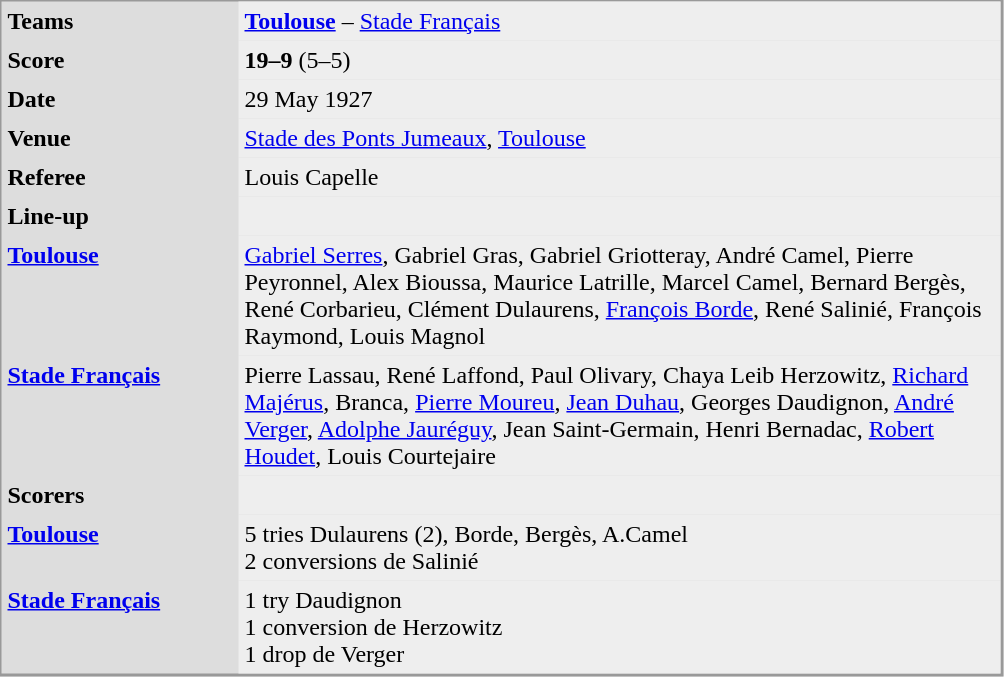<table align="left" cellpadding="4" cellspacing="0"  style="margin: 0 0 0 0; border: 1px solid #999; border-right-width: 2px; border-bottom-width: 2px; background-color: #DDDDDD">
<tr>
<td width="150" valign="top"><strong>Teams</strong></td>
<td width="500" bgcolor=#EEEEEE><strong><a href='#'>Toulouse</a></strong> – <a href='#'>Stade Français</a></td>
</tr>
<tr>
<td valign="top"><strong>Score</strong></td>
<td bgcolor=#EEEEEE><strong>19–9</strong> (5–5)</td>
</tr>
<tr>
<td valign="top"><strong>Date</strong></td>
<td bgcolor=#EEEEEE>29 May 1927</td>
</tr>
<tr>
<td valign="top"><strong>Venue</strong></td>
<td bgcolor=#EEEEEE><a href='#'>Stade des Ponts Jumeaux</a>, <a href='#'>Toulouse</a></td>
</tr>
<tr>
<td valign="top"><strong>Referee</strong></td>
<td bgcolor=#EEEEEE>Louis Capelle</td>
</tr>
<tr>
<td valign="top"><strong>Line-up</strong></td>
<td bgcolor=#EEEEEE></td>
</tr>
<tr>
<td valign="top"><strong> <a href='#'>Toulouse</a></strong></td>
<td bgcolor=#EEEEEE><a href='#'>Gabriel Serres</a>, Gabriel Gras, Gabriel Griotteray, André Camel, Pierre Peyronnel, Alex Bioussa, Maurice Latrille, Marcel Camel, Bernard Bergès, René Corbarieu, Clément Dulaurens, <a href='#'>François Borde</a>, René Salinié, François Raymond, Louis Magnol</td>
</tr>
<tr>
<td valign="top"><strong><a href='#'>Stade Français</a> </strong></td>
<td bgcolor=#EEEEEE>Pierre Lassau, René Laffond, Paul Olivary, Chaya Leib Herzowitz, <a href='#'>Richard Majérus</a>, Branca, <a href='#'>Pierre Moureu</a>, <a href='#'>Jean Duhau</a>, Georges Daudignon, <a href='#'>André Verger</a>, <a href='#'>Adolphe Jauréguy</a>, Jean Saint-Germain, Henri Bernadac, <a href='#'>Robert Houdet</a>, Louis Courtejaire</td>
</tr>
<tr>
<td valign="top"><strong>Scorers</strong></td>
<td bgcolor=#EEEEEE></td>
</tr>
<tr>
<td valign="top"><strong><a href='#'>Toulouse</a> </strong></td>
<td bgcolor=#EEEEEE>5 tries Dulaurens (2), Borde, Bergès, A.Camel<br>2 conversions de Salinié</td>
</tr>
<tr>
<td valign="top"><strong><a href='#'>Stade Français</a> </strong></td>
<td bgcolor=#EEEEEE>1 try Daudignon<br>1 conversion de Herzowitz<br>1 drop de Verger</td>
</tr>
</table>
